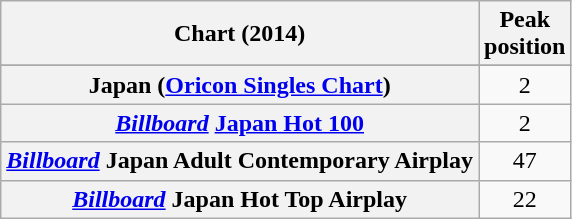<table class="wikitable sortable plainrowheaders" style="text-align:center;">
<tr>
<th scope="col">Chart (2014)</th>
<th scope="col">Peak<br>position</th>
</tr>
<tr>
</tr>
<tr>
<th scope="row">Japan (<a href='#'>Oricon Singles Chart</a>)</th>
<td>2</td>
</tr>
<tr>
<th scope="row"><em><a href='#'>Billboard</a></em> <a href='#'>Japan Hot 100</a></th>
<td>2</td>
</tr>
<tr>
<th scope="row"><em><a href='#'>Billboard</a></em> Japan Adult Contemporary Airplay</th>
<td>47</td>
</tr>
<tr>
<th scope="row"><em><a href='#'>Billboard</a></em> Japan Hot Top Airplay</th>
<td>22</td>
</tr>
</table>
